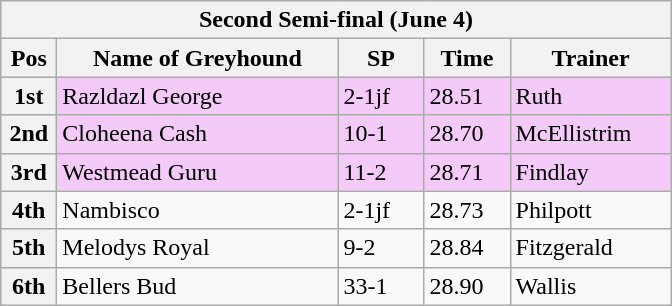<table class="wikitable">
<tr>
<th colspan="6">Second Semi-final (June 4)</th>
</tr>
<tr>
<th width=30>Pos</th>
<th width=180>Name of Greyhound</th>
<th width=50>SP</th>
<th width=50>Time</th>
<th width=100>Trainer</th>
</tr>
<tr style="background: #f4caf9;">
<th>1st</th>
<td>Razldazl George</td>
<td>2-1jf</td>
<td>28.51</td>
<td>Ruth</td>
</tr>
<tr style="background: #f4caf9;">
<th>2nd</th>
<td>Cloheena Cash</td>
<td>10-1</td>
<td>28.70</td>
<td>McEllistrim</td>
</tr>
<tr style="background: #f4caf9;">
<th>3rd</th>
<td>Westmead Guru</td>
<td>11-2</td>
<td>28.71</td>
<td>Findlay</td>
</tr>
<tr>
<th>4th</th>
<td>Nambisco</td>
<td>2-1jf</td>
<td>28.73</td>
<td>Philpott</td>
</tr>
<tr>
<th>5th</th>
<td>Melodys Royal</td>
<td>9-2</td>
<td>28.84</td>
<td>Fitzgerald</td>
</tr>
<tr>
<th>6th</th>
<td>Bellers Bud</td>
<td>33-1</td>
<td>28.90</td>
<td>Wallis</td>
</tr>
</table>
